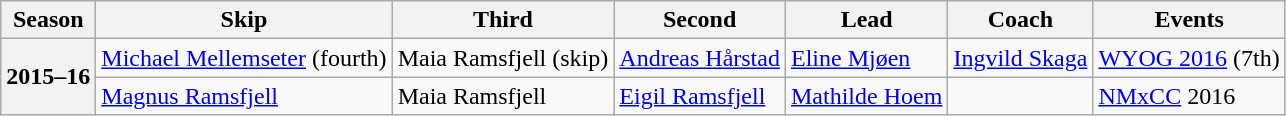<table class="wikitable">
<tr>
<th scope="col">Season</th>
<th scope="col">Skip</th>
<th scope="col">Third</th>
<th scope="col">Second</th>
<th scope="col">Lead</th>
<th scope="col">Coach</th>
<th scope="col">Events</th>
</tr>
<tr>
<th scope="row" rowspan="2">2015–16</th>
<td><a href='#'>Michael Mellemseter</a> (fourth)</td>
<td>Maia Ramsfjell (skip)</td>
<td><a href='#'>Andreas Hårstad</a></td>
<td><a href='#'>Eline Mjøen</a></td>
<td><a href='#'>Ingvild Skaga</a></td>
<td><a href='#'>WYOG 2016</a> (7th)</td>
</tr>
<tr>
<td><a href='#'>Magnus Ramsfjell</a></td>
<td>Maia Ramsfjell</td>
<td><a href='#'>Eigil Ramsfjell</a></td>
<td><a href='#'>Mathilde Hoem</a></td>
<td></td>
<td><a href='#'>NMxCC</a> 2016 </td>
</tr>
</table>
